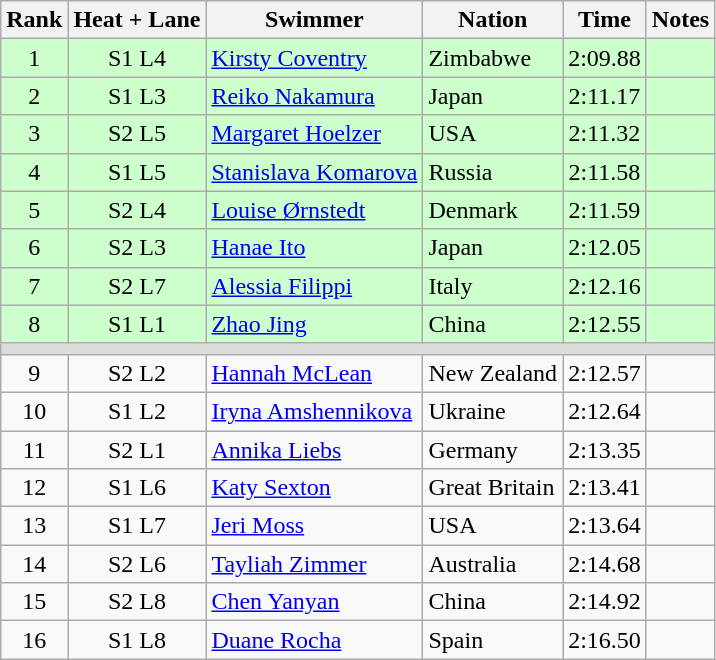<table class="wikitable sortable" style="text-align:center">
<tr>
<th>Rank</th>
<th>Heat + Lane</th>
<th>Swimmer</th>
<th>Nation</th>
<th>Time</th>
<th>Notes</th>
</tr>
<tr bgcolor=ccffcc>
<td>1</td>
<td>S1 L4</td>
<td align=left><a href='#'>Kirsty Coventry</a></td>
<td align=left> Zimbabwe</td>
<td>2:09.88</td>
<td></td>
</tr>
<tr bgcolor=ccffcc>
<td>2</td>
<td>S1 L3</td>
<td align=left><a href='#'>Reiko Nakamura</a></td>
<td align=left> Japan</td>
<td>2:11.17</td>
<td></td>
</tr>
<tr bgcolor=ccffcc>
<td>3</td>
<td>S2 L5</td>
<td align=left><a href='#'>Margaret Hoelzer</a></td>
<td align=left> USA</td>
<td>2:11.32</td>
<td></td>
</tr>
<tr bgcolor=ccffcc>
<td>4</td>
<td>S1 L5</td>
<td align=left><a href='#'>Stanislava Komarova</a></td>
<td align=left> Russia</td>
<td>2:11.58</td>
<td></td>
</tr>
<tr bgcolor=ccffcc>
<td>5</td>
<td>S2 L4</td>
<td align=left><a href='#'>Louise Ørnstedt</a></td>
<td align=left> Denmark</td>
<td>2:11.59</td>
<td></td>
</tr>
<tr bgcolor=ccffcc>
<td>6</td>
<td>S2 L3</td>
<td align=left><a href='#'>Hanae Ito</a></td>
<td align=left> Japan</td>
<td>2:12.05</td>
<td></td>
</tr>
<tr bgcolor=ccffcc>
<td>7</td>
<td>S2 L7</td>
<td align=left><a href='#'>Alessia Filippi</a></td>
<td align=left> Italy</td>
<td>2:12.16</td>
<td></td>
</tr>
<tr bgcolor=ccffcc>
<td>8</td>
<td>S1 L1</td>
<td align=left><a href='#'>Zhao Jing</a></td>
<td align=left> China</td>
<td>2:12.55</td>
<td></td>
</tr>
<tr bgcolor=#DDDDDD>
<td colspan=6></td>
</tr>
<tr>
<td>9</td>
<td>S2 L2</td>
<td align=left><a href='#'>Hannah McLean</a></td>
<td align=left> New Zealand</td>
<td>2:12.57</td>
<td></td>
</tr>
<tr>
<td>10</td>
<td>S1 L2</td>
<td align=left><a href='#'>Iryna Amshennikova</a></td>
<td align=left> Ukraine</td>
<td>2:12.64</td>
<td></td>
</tr>
<tr>
<td>11</td>
<td>S2 L1</td>
<td align=left><a href='#'>Annika Liebs</a></td>
<td align=left> Germany</td>
<td>2:13.35</td>
<td></td>
</tr>
<tr>
<td>12</td>
<td>S1 L6</td>
<td align=left><a href='#'>Katy Sexton</a></td>
<td align=left> Great Britain</td>
<td>2:13.41</td>
<td></td>
</tr>
<tr>
<td>13</td>
<td>S1 L7</td>
<td align=left><a href='#'>Jeri Moss</a></td>
<td align=left> USA</td>
<td>2:13.64</td>
<td></td>
</tr>
<tr>
<td>14</td>
<td>S2 L6</td>
<td align=left><a href='#'>Tayliah Zimmer</a></td>
<td align=left> Australia</td>
<td>2:14.68</td>
<td></td>
</tr>
<tr>
<td>15</td>
<td>S2 L8</td>
<td align=left><a href='#'>Chen Yanyan</a></td>
<td align=left> China</td>
<td>2:14.92</td>
<td></td>
</tr>
<tr>
<td>16</td>
<td>S1 L8</td>
<td align=left><a href='#'>Duane Rocha</a></td>
<td align=left> Spain</td>
<td>2:16.50</td>
<td></td>
</tr>
</table>
